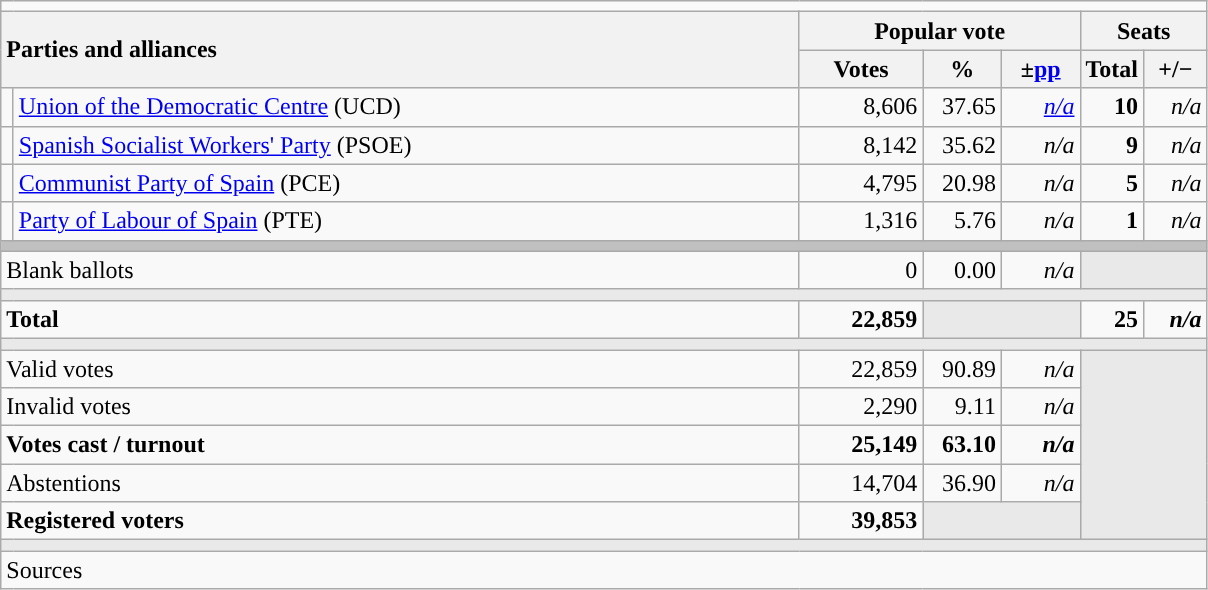<table class="wikitable" style="text-align:right;">
<tr>
<td colspan="7"></td>
</tr>
<tr>
<th style="text-align:left;" rowspan="2" colspan="2" width="525">Parties and alliances</th>
<th colspan="3">Popular vote</th>
<th colspan="2">Seats</th>
</tr>
<tr>
<th width="75">Votes</th>
<th width="45">%</th>
<th width="45">±<a href='#'>pp</a></th>
<th width="35">Total</th>
<th width="35">+/−</th>
</tr>
<tr>
<td width="1" style="color:inherit;background:"></td>
<td align="left"><a href='#'>Union of the Democratic Centre</a> (UCD)</td>
<td>8,606</td>
<td>37.65</td>
<td><em><a href='#'>n/a</a></em></td>
<td><strong>10</strong></td>
<td><em>n/a</em></td>
</tr>
<tr>
<td style="color:inherit;background:"></td>
<td align="left"><a href='#'>Spanish Socialist Workers' Party</a> (PSOE)</td>
<td>8,142</td>
<td>35.62</td>
<td><em>n/a</em></td>
<td><strong>9</strong></td>
<td><em>n/a</em></td>
</tr>
<tr>
<td style="color:inherit;background:"></td>
<td align="left"><a href='#'>Communist Party of Spain</a> (PCE)</td>
<td>4,795</td>
<td>20.98</td>
<td><em>n/a</em></td>
<td><strong>5</strong></td>
<td><em>n/a</em></td>
</tr>
<tr>
<td style="color:inherit;background:"></td>
<td align="left"><a href='#'>Party of Labour of Spain</a> (PTE)</td>
<td>1,316</td>
<td>5.76</td>
<td><em>n/a</em></td>
<td><strong>1</strong></td>
<td><em>n/a</em></td>
</tr>
<tr>
<td colspan="7" bgcolor="#C0C0C0"></td>
</tr>
<tr>
<td align="left" colspan="2">Blank ballots</td>
<td>0</td>
<td>0.00</td>
<td><em>n/a</em></td>
<td bgcolor="#E9E9E9" colspan="2"></td>
</tr>
<tr>
<td colspan="7" bgcolor="#E9E9E9"></td>
</tr>
<tr style="font-weight:bold;">
<td align="left" colspan="2">Total</td>
<td>22,859</td>
<td bgcolor="#E9E9E9" colspan="2"></td>
<td>25</td>
<td><em>n/a</em></td>
</tr>
<tr>
<td colspan="7" bgcolor="#E9E9E9"></td>
</tr>
<tr>
<td align="left" colspan="2">Valid votes</td>
<td>22,859</td>
<td>90.89</td>
<td><em>n/a</em></td>
<td bgcolor="#E9E9E9" colspan="2" rowspan="5"></td>
</tr>
<tr>
<td align="left" colspan="2">Invalid votes</td>
<td>2,290</td>
<td>9.11</td>
<td><em>n/a</em></td>
</tr>
<tr style="font-weight:bold;">
<td align="left" colspan="2">Votes cast / turnout</td>
<td>25,149</td>
<td>63.10</td>
<td><em>n/a</em></td>
</tr>
<tr>
<td align="left" colspan="2">Abstentions</td>
<td>14,704</td>
<td>36.90</td>
<td><em>n/a</em></td>
</tr>
<tr style="font-weight:bold;">
<td align="left" colspan="2">Registered voters</td>
<td>39,853</td>
<td bgcolor="#E9E9E9" colspan="2"></td>
</tr>
<tr>
<td colspan="7" bgcolor="#E9E9E9"></td>
</tr>
<tr>
<td align="left" colspan="7">Sources</td>
</tr>
</table>
